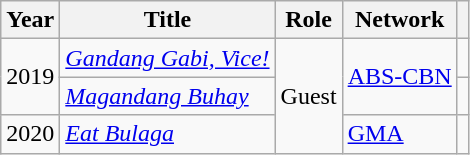<table class="wikitable sortable">
<tr>
<th>Year</th>
<th>Title</th>
<th>Role</th>
<th>Network</th>
<th></th>
</tr>
<tr>
<td rowspan="2">2019</td>
<td><em><a href='#'>Gandang Gabi, Vice!</a></em></td>
<td rowspan="3">Guest</td>
<td rowspan="2"><a href='#'>ABS-CBN</a></td>
<td style="text-align: center;"></td>
</tr>
<tr>
<td><em><a href='#'>Magandang Buhay</a></em></td>
<td style="text-align: center;"></td>
</tr>
<tr>
<td>2020</td>
<td><em><a href='#'>Eat Bulaga</a></em></td>
<td><a href='#'>GMA</a></td>
<td style="text-align: center;"></td>
</tr>
</table>
